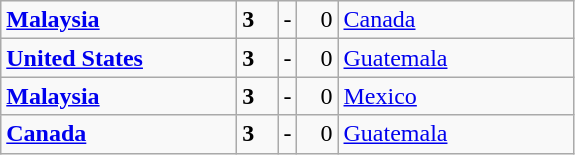<table class="wikitable">
<tr>
<td width=150> <strong><a href='#'>Malaysia</a></strong></td>
<td style="width:20px; text-align:left;"><strong>3</strong></td>
<td>-</td>
<td style="width:20px; text-align:right;">0</td>
<td width=150> <a href='#'>Canada</a></td>
</tr>
<tr>
<td> <strong><a href='#'>United States</a></strong></td>
<td style="text-align:left;"><strong>3</strong></td>
<td>-</td>
<td style="text-align:right;">0</td>
<td> <a href='#'>Guatemala</a></td>
</tr>
<tr>
<td> <strong><a href='#'>Malaysia</a></strong></td>
<td style="text-align:left;"><strong>3</strong></td>
<td>-</td>
<td style="text-align:right;">0</td>
<td> <a href='#'>Mexico</a></td>
</tr>
<tr>
<td> <strong><a href='#'>Canada</a></strong></td>
<td style="text-align:left;"><strong>3</strong></td>
<td>-</td>
<td style="text-align:right;">0</td>
<td> <a href='#'>Guatemala</a></td>
</tr>
</table>
